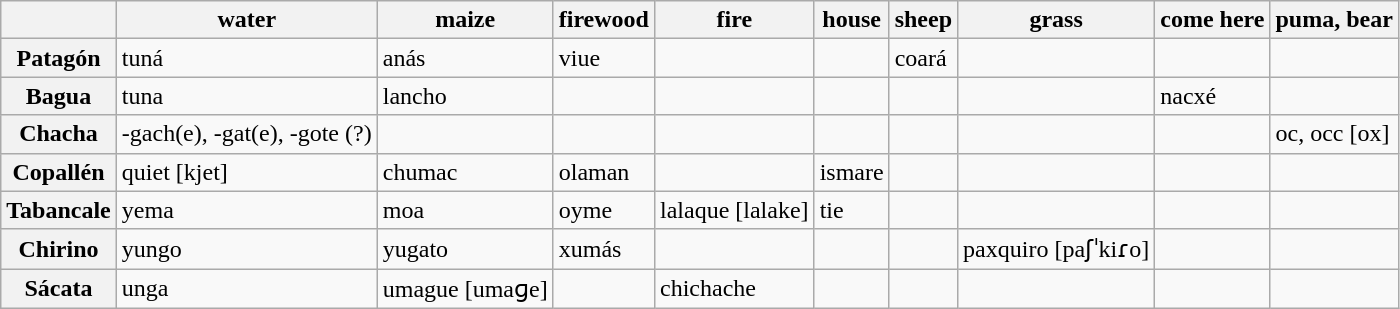<table class="wikitable">
<tr>
<th></th>
<th>water</th>
<th>maize</th>
<th>firewood</th>
<th>fire</th>
<th>house</th>
<th>sheep</th>
<th>grass</th>
<th>come here</th>
<th>puma, bear</th>
</tr>
<tr>
<th>Patagón</th>
<td>tuná</td>
<td>anás</td>
<td>viue</td>
<td></td>
<td></td>
<td>coará</td>
<td></td>
<td></td>
<td></td>
</tr>
<tr>
<th>Bagua</th>
<td>tuna</td>
<td>lancho</td>
<td></td>
<td></td>
<td></td>
<td></td>
<td></td>
<td>nacxé</td>
<td></td>
</tr>
<tr>
<th>Chacha</th>
<td>-gach(e), -gat(e), -gote (?)</td>
<td></td>
<td></td>
<td></td>
<td></td>
<td></td>
<td></td>
<td></td>
<td>oc, occ [ox]</td>
</tr>
<tr>
<th>Copallén</th>
<td>quiet [kjet]</td>
<td>chumac</td>
<td>olaman</td>
<td></td>
<td>ismare</td>
<td></td>
<td></td>
<td></td>
<td></td>
</tr>
<tr>
<th>Tabancale</th>
<td>yema</td>
<td>moa</td>
<td>oyme</td>
<td>lalaque [lalake]</td>
<td>tie</td>
<td></td>
<td></td>
<td></td>
<td></td>
</tr>
<tr>
<th>Chirino</th>
<td>yungo</td>
<td>yugato</td>
<td>xumás</td>
<td></td>
<td></td>
<td></td>
<td>paxquiro [paʃˈkiɾo]</td>
<td></td>
<td></td>
</tr>
<tr>
<th>Sácata</th>
<td>unga</td>
<td>umague [umaɡe]</td>
<td></td>
<td>chichache</td>
<td></td>
<td></td>
<td></td>
<td></td>
<td></td>
</tr>
</table>
